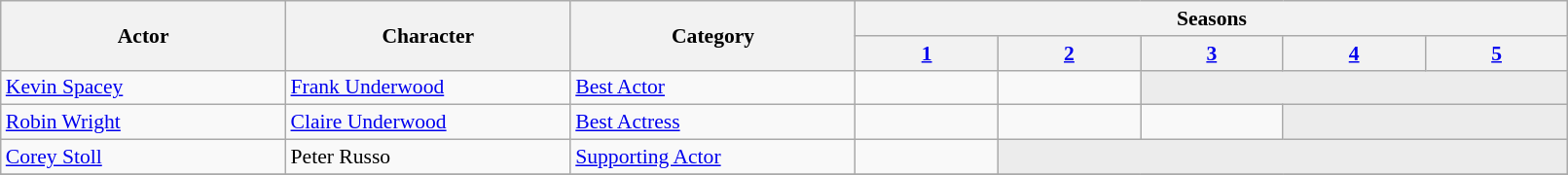<table class="wikitable plainrowheaders" style="font-size: 90%" width=85%>
<tr>
<th scope="col" rowspan="2" style="width:10%;">Actor</th>
<th scope="col" rowspan="2" style="width:10%;">Character</th>
<th scope="col" rowspan="2" style="width:10%;">Category</th>
<th scope="col" colspan="6">Seasons</th>
</tr>
<tr>
<th scope="col" style="width:5%;"><a href='#'>1</a></th>
<th scope="col" style="width:5%;"><a href='#'>2</a></th>
<th scope="col" style="width:5%;"><a href='#'>3</a></th>
<th scope="col" style="width:5%;"><a href='#'>4</a></th>
<th scope="col" style="width:5%;"><a href='#'>5</a></th>
</tr>
<tr>
<td scope="row"><a href='#'>Kevin Spacey</a></td>
<td><a href='#'>Frank Underwood</a></td>
<td><a href='#'>Best Actor</a></td>
<td></td>
<td></td>
<td style="background: #ececec; color:grey;" colspan="3"></td>
</tr>
<tr>
<td scope="row"><a href='#'>Robin Wright</a></td>
<td><a href='#'>Claire Underwood</a></td>
<td><a href='#'>Best Actress</a></td>
<td></td>
<td></td>
<td></td>
<td style="background: #ececec; color:grey;" colspan="2"></td>
</tr>
<tr>
<td scope="row"><a href='#'>Corey Stoll</a></td>
<td>Peter Russo</td>
<td><a href='#'>Supporting Actor</a></td>
<td></td>
<td style="background: #ececec; color:grey;" colspan="4"></td>
</tr>
<tr>
</tr>
</table>
